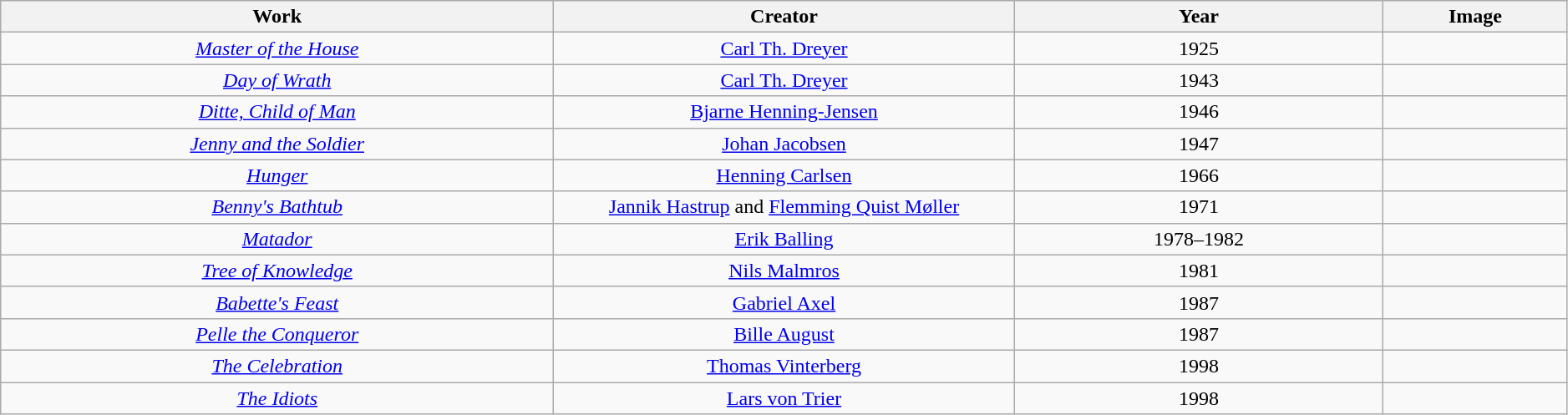<table style="text-align:center; width:99%" class="wikitable">
<tr>
<th width=30%>Work</th>
<th width=25%>Creator</th>
<th width=20%>Year</th>
<th width=10%>Image</th>
</tr>
<tr>
<td><em><a href='#'>Master of the House</a></em></td>
<td><a href='#'>Carl Th. Dreyer</a></td>
<td>1925</td>
<td></td>
</tr>
<tr>
<td><em><a href='#'>Day of Wrath</a></em></td>
<td><a href='#'>Carl Th. Dreyer</a></td>
<td>1943</td>
<td></td>
</tr>
<tr>
<td><em><a href='#'>Ditte, Child of Man</a></em></td>
<td><a href='#'>Bjarne Henning-Jensen</a></td>
<td>1946</td>
<td></td>
</tr>
<tr>
<td><em><a href='#'>Jenny and the Soldier</a></em></td>
<td><a href='#'>Johan Jacobsen</a></td>
<td>1947</td>
<td></td>
</tr>
<tr>
<td><em><a href='#'>Hunger</a></em></td>
<td><a href='#'>Henning Carlsen</a></td>
<td>1966</td>
<td></td>
</tr>
<tr>
<td><em><a href='#'>Benny's Bathtub</a></em></td>
<td><a href='#'>Jannik Hastrup</a> and <a href='#'>Flemming Quist Møller</a></td>
<td>1971</td>
<td></td>
</tr>
<tr>
<td><em><a href='#'>Matador</a></em></td>
<td><a href='#'>Erik Balling</a></td>
<td>1978–1982</td>
<td></td>
</tr>
<tr>
<td><em><a href='#'>Tree of Knowledge</a></em></td>
<td><a href='#'>Nils Malmros</a></td>
<td>1981</td>
<td></td>
</tr>
<tr>
<td><em><a href='#'>Babette's Feast</a></em></td>
<td><a href='#'>Gabriel Axel</a></td>
<td>1987</td>
<td></td>
</tr>
<tr>
<td><em><a href='#'>Pelle the Conqueror</a></em></td>
<td><a href='#'>Bille August</a></td>
<td>1987</td>
<td></td>
</tr>
<tr>
<td><em><a href='#'>The Celebration</a></em></td>
<td><a href='#'>Thomas Vinterberg</a></td>
<td>1998</td>
<td></td>
</tr>
<tr>
<td><em><a href='#'>The Idiots</a></em></td>
<td><a href='#'>Lars von Trier</a></td>
<td>1998</td>
<td></td>
</tr>
</table>
